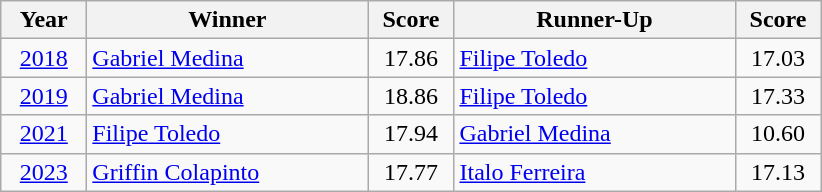<table class="wikitable" border="1">
<tr>
<th width=50>Year</th>
<th width=180>Winner</th>
<th width=50>Score</th>
<th width=180>Runner-Up</th>
<th width=50>Score</th>
</tr>
<tr>
<td align=center><a href='#'>2018</a></td>
<td> <a href='#'>Gabriel Medina</a></td>
<td align=center>17.86</td>
<td> <a href='#'>Filipe Toledo</a></td>
<td align=center>17.03</td>
</tr>
<tr>
<td align=center><a href='#'>2019</a></td>
<td> <a href='#'>Gabriel Medina</a> </td>
<td align=center>18.86</td>
<td> <a href='#'>Filipe Toledo</a></td>
<td align=center>17.33</td>
</tr>
<tr>
<td align=center><a href='#'>2021</a></td>
<td> <a href='#'>Filipe Toledo</a></td>
<td align=center>17.94</td>
<td> <a href='#'>Gabriel Medina</a></td>
<td align=center>10.60</td>
</tr>
<tr>
<td align=center><a href='#'>2023</a></td>
<td> <a href='#'>Griffin Colapinto</a></td>
<td align=center>17.77</td>
<td> <a href='#'>Italo Ferreira</a></td>
<td align=center>17.13</td>
</tr>
</table>
